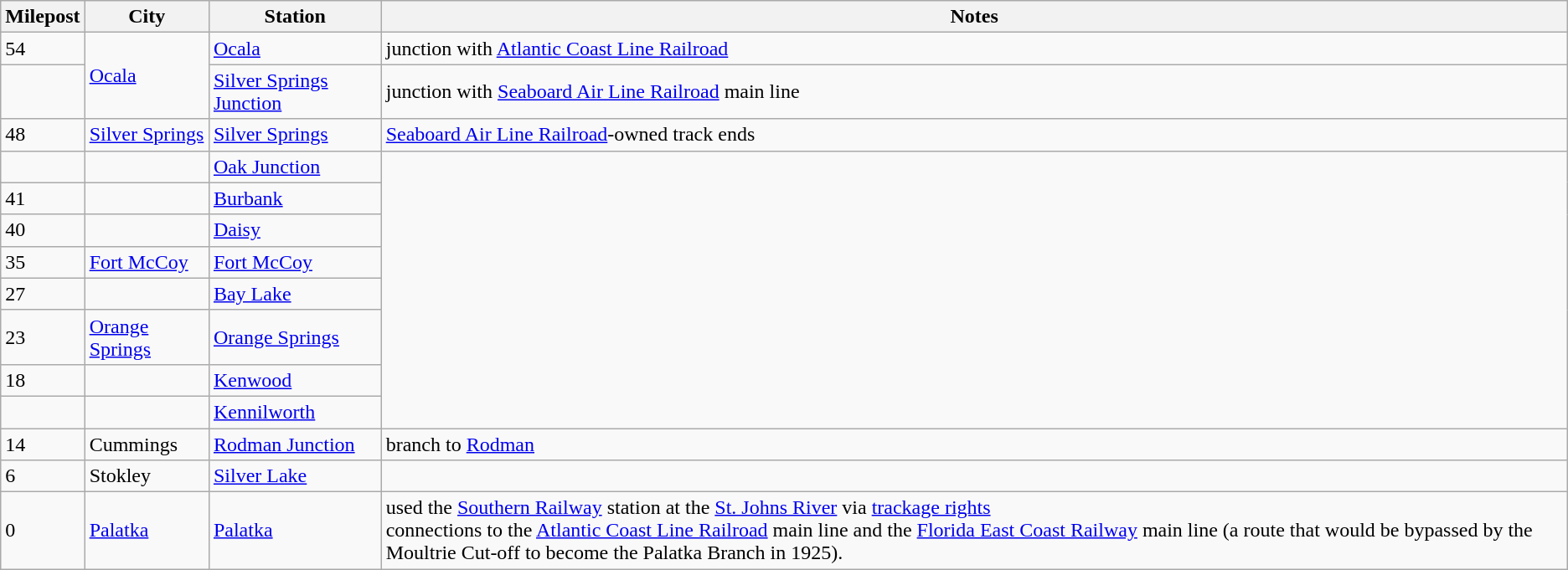<table class="wikitable">
<tr>
<th>Milepost</th>
<th>City</th>
<th>Station</th>
<th>Notes</th>
</tr>
<tr>
<td>54</td>
<td ! rowspan="2"><a href='#'>Ocala</a></td>
<td><a href='#'>Ocala</a></td>
<td>junction with <a href='#'>Atlantic Coast Line Railroad</a></td>
</tr>
<tr>
<td></td>
<td><a href='#'>Silver Springs Junction</a></td>
<td>junction with <a href='#'>Seaboard Air Line Railroad</a> main line</td>
</tr>
<tr>
<td>48</td>
<td><a href='#'>Silver Springs</a></td>
<td><a href='#'>Silver Springs</a></td>
<td><a href='#'>Seaboard Air Line Railroad</a>-owned track ends</td>
</tr>
<tr>
<td></td>
<td></td>
<td><a href='#'>Oak Junction</a></td>
</tr>
<tr>
<td>41</td>
<td></td>
<td><a href='#'>Burbank</a></td>
</tr>
<tr>
<td>40</td>
<td></td>
<td><a href='#'>Daisy</a></td>
</tr>
<tr>
<td>35</td>
<td><a href='#'>Fort McCoy</a></td>
<td><a href='#'>Fort McCoy</a></td>
</tr>
<tr>
<td>27</td>
<td></td>
<td><a href='#'>Bay Lake</a></td>
</tr>
<tr>
<td>23</td>
<td><a href='#'>Orange Springs</a></td>
<td><a href='#'>Orange Springs</a></td>
</tr>
<tr>
<td>18</td>
<td></td>
<td><a href='#'>Kenwood</a></td>
</tr>
<tr>
<td></td>
<td></td>
<td><a href='#'>Kennilworth</a></td>
</tr>
<tr>
<td>14</td>
<td>Cummings</td>
<td><a href='#'>Rodman Junction</a></td>
<td>branch to <a href='#'>Rodman</a></td>
</tr>
<tr>
<td>6</td>
<td>Stokley</td>
<td><a href='#'>Silver Lake</a></td>
</tr>
<tr>
<td>0</td>
<td><a href='#'>Palatka</a></td>
<td><a href='#'>Palatka</a></td>
<td>used the <a href='#'>Southern Railway</a> station at the <a href='#'>St. Johns River</a> via <a href='#'>trackage rights</a><br>connections to the <a href='#'>Atlantic Coast Line Railroad</a> main line and the <a href='#'>Florida East Coast Railway</a> main line (a route that would be bypassed by the Moultrie Cut-off to become the Palatka Branch in 1925).</td>
</tr>
</table>
